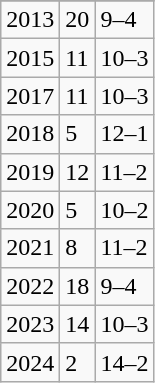<table class="wikitable">
<tr>
</tr>
<tr>
<td>2013</td>
<td>20</td>
<td>9–4</td>
</tr>
<tr>
<td>2015</td>
<td>11</td>
<td>10–3</td>
</tr>
<tr>
<td>2017</td>
<td>11</td>
<td>10–3</td>
</tr>
<tr>
<td>2018</td>
<td>5</td>
<td>12–1</td>
</tr>
<tr>
<td>2019</td>
<td>12</td>
<td>11–2</td>
</tr>
<tr>
<td>2020</td>
<td>5</td>
<td>10–2</td>
</tr>
<tr>
<td>2021</td>
<td>8</td>
<td>11–2</td>
</tr>
<tr>
<td>2022</td>
<td>18</td>
<td>9–4</td>
</tr>
<tr>
<td>2023</td>
<td>14</td>
<td>10–3</td>
</tr>
<tr>
<td>2024</td>
<td>2</td>
<td>14–2</td>
</tr>
</table>
